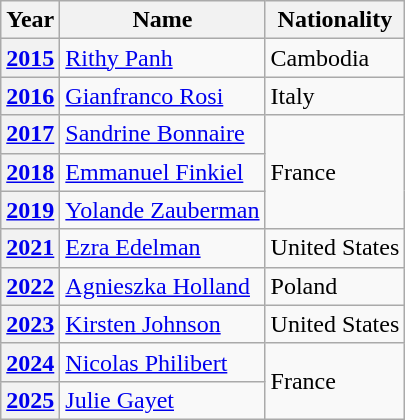<table class="wikitable">
<tr>
<th>Year</th>
<th>Name</th>
<th>Nationality</th>
</tr>
<tr>
<th rowspan="1" align="center"><a href='#'>2015</a></th>
<td><a href='#'>Rithy Panh</a></td>
<td>Cambodia</td>
</tr>
<tr>
<th rowspan="1"><a href='#'>2016</a></th>
<td><a href='#'>Gianfranco Rosi</a></td>
<td>Italy</td>
</tr>
<tr>
<th rowspan="1"><a href='#'>2017</a></th>
<td><a href='#'>Sandrine Bonnaire</a></td>
<td rowspan="3">France</td>
</tr>
<tr>
<th rowspan="1"><a href='#'>2018</a></th>
<td><a href='#'>Emmanuel Finkiel</a></td>
</tr>
<tr>
<th><a href='#'>2019</a></th>
<td><a href='#'>Yolande Zauberman</a></td>
</tr>
<tr>
<th><a href='#'>2021</a></th>
<td><a href='#'>Ezra Edelman</a></td>
<td>United States</td>
</tr>
<tr>
<th><a href='#'>2022</a></th>
<td><a href='#'>Agnieszka Holland</a></td>
<td>Poland</td>
</tr>
<tr>
<th><a href='#'>2023</a></th>
<td><a href='#'>Kirsten Johnson</a></td>
<td>United States</td>
</tr>
<tr>
<th><a href='#'>2024</a></th>
<td><a href='#'>Nicolas Philibert</a></td>
<td rowspan="2">France</td>
</tr>
<tr>
<th><a href='#'>2025</a></th>
<td><a href='#'>Julie Gayet</a></td>
</tr>
</table>
